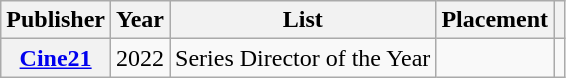<table class="wikitable plainrowheaders sortable">
<tr>
<th scope="col">Publisher</th>
<th scope="col">Year</th>
<th scope="col">List</th>
<th scope="col">Placement</th>
<th scope="col" class="unsortable"></th>
</tr>
<tr>
<th scope="row"><a href='#'>Cine21</a></th>
<td>2022</td>
<td>Series Director of the Year<br></td>
<td></td>
<td></td>
</tr>
</table>
